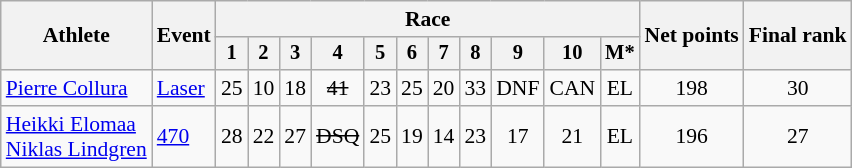<table class="wikitable" style="font-size:90%">
<tr>
<th rowspan="2">Athlete</th>
<th rowspan="2">Event</th>
<th colspan=11>Race</th>
<th rowspan=2>Net points</th>
<th rowspan=2>Final rank</th>
</tr>
<tr style="font-size:95%">
<th>1</th>
<th>2</th>
<th>3</th>
<th>4</th>
<th>5</th>
<th>6</th>
<th>7</th>
<th>8</th>
<th>9</th>
<th>10</th>
<th>M*</th>
</tr>
<tr align=center>
<td align=left><a href='#'>Pierre Collura</a></td>
<td align=left><a href='#'>Laser</a></td>
<td>25</td>
<td>10</td>
<td>18</td>
<td><s>41</s></td>
<td>23</td>
<td>25</td>
<td>20</td>
<td>33</td>
<td>DNF</td>
<td>CAN</td>
<td>EL</td>
<td>198</td>
<td>30</td>
</tr>
<tr align=center>
<td align=left><a href='#'>Heikki Elomaa</a> <br> <a href='#'>Niklas Lindgren</a></td>
<td align=left><a href='#'>470</a></td>
<td>28</td>
<td>22</td>
<td>27</td>
<td><s>DSQ</s></td>
<td>25</td>
<td>19</td>
<td>14</td>
<td>23</td>
<td>17</td>
<td>21</td>
<td>EL</td>
<td>196</td>
<td>27</td>
</tr>
</table>
